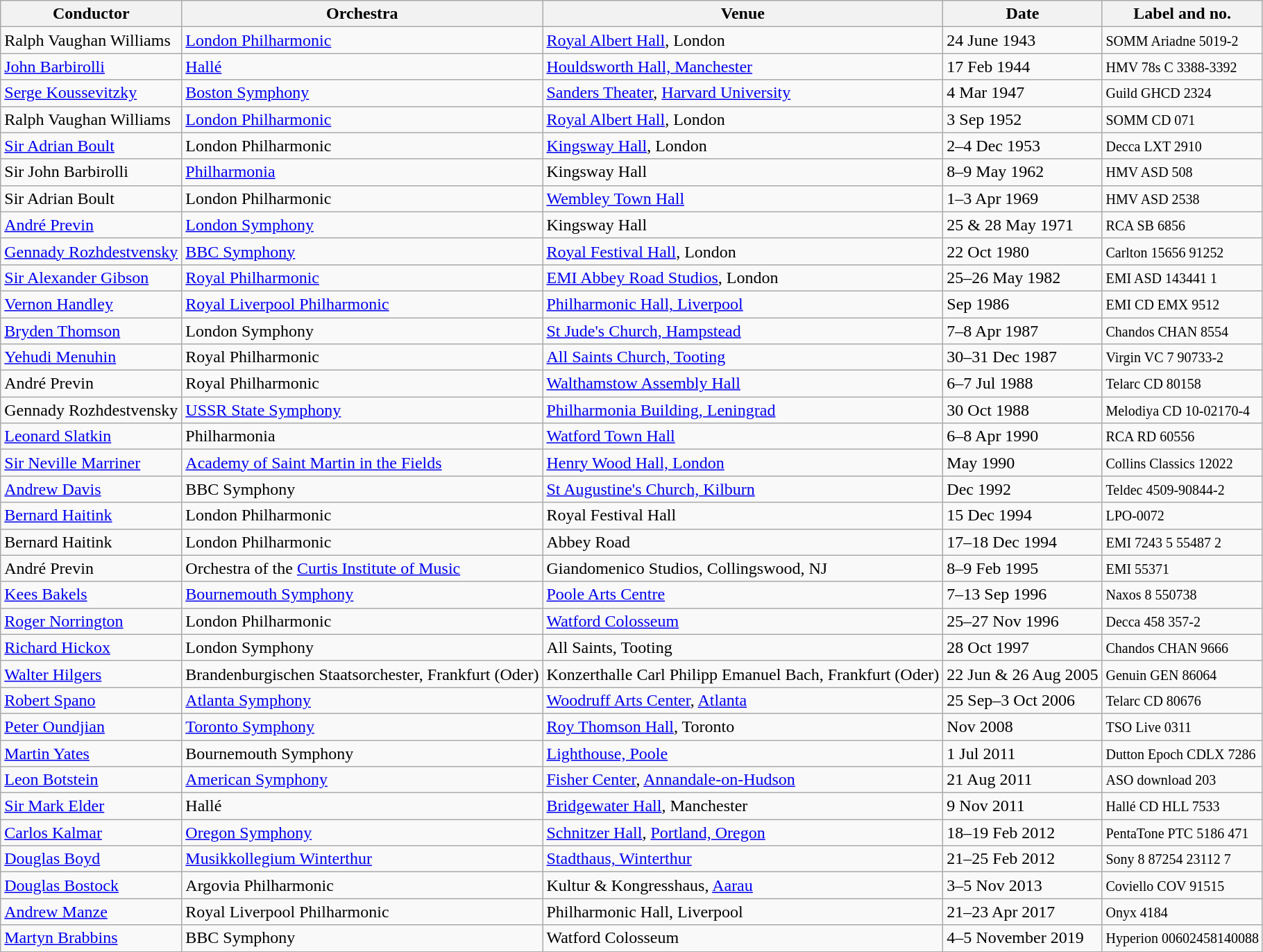<table class="wikitable plainrowheaders" style="text-align: left; margin-right: 0;">
<tr>
<th scope="col">Conductor</th>
<th scope="col">Orchestra</th>
<th scope="col">Venue</th>
<th scope="col">Date</th>
<th scope="col">Label and no.</th>
</tr>
<tr>
<td>Ralph Vaughan Williams</td>
<td><a href='#'>London Philharmonic</a></td>
<td><a href='#'>Royal Albert Hall</a>, London</td>
<td>24 June 1943</td>
<td><small> SOMM Ariadne 5019-2 </small></td>
</tr>
<tr>
<td><a href='#'>John Barbirolli</a></td>
<td><a href='#'>Hallé</a></td>
<td><a href='#'>Houldsworth Hall, Manchester</a></td>
<td>17 Feb 1944</td>
<td><small>HMV 78s C 3388-3392</small></td>
</tr>
<tr>
<td><a href='#'>Serge Koussevitzky</a></td>
<td><a href='#'>Boston Symphony</a></td>
<td><a href='#'>Sanders Theater</a>, <a href='#'>Harvard University</a></td>
<td>4 Mar 1947</td>
<td><small> Guild GHCD 2324</small></td>
</tr>
<tr>
<td>Ralph Vaughan Williams</td>
<td><a href='#'>London Philharmonic</a></td>
<td><a href='#'>Royal Albert Hall</a>, London</td>
<td>3 Sep 1952</td>
<td><small> SOMM CD 071 </small></td>
</tr>
<tr>
<td><a href='#'>Sir Adrian Boult</a></td>
<td>London Philharmonic</td>
<td><a href='#'>Kingsway Hall</a>, London</td>
<td>2–4 Dec 1953</td>
<td><small>Decca LXT 2910</small></td>
</tr>
<tr>
<td>Sir John Barbirolli</td>
<td><a href='#'>Philharmonia</a></td>
<td>Kingsway Hall</td>
<td>8–9 May 1962</td>
<td><small> HMV ASD 508</small></td>
</tr>
<tr>
<td>Sir Adrian Boult</td>
<td>London Philharmonic</td>
<td><a href='#'>Wembley Town Hall</a></td>
<td>1–3 Apr 1969</td>
<td><small> HMV ASD 2538 </small></td>
</tr>
<tr>
<td><a href='#'>André Previn</a></td>
<td><a href='#'>London Symphony</a></td>
<td>Kingsway Hall</td>
<td>25 & 28 May 1971</td>
<td><small>RCA SB 6856 </small></td>
</tr>
<tr>
<td><a href='#'>Gennady Rozhdestvensky</a></td>
<td><a href='#'>BBC Symphony</a></td>
<td><a href='#'>Royal Festival Hall</a>, London</td>
<td>22 Oct 1980</td>
<td><small> Carlton 15656 91252 </small></td>
</tr>
<tr>
<td><a href='#'>Sir Alexander Gibson</a></td>
<td><a href='#'>Royal Philharmonic</a></td>
<td><a href='#'>EMI Abbey Road Studios</a>, London</td>
<td>25–26 May 1982</td>
<td><small> EMI ASD 143441 1 </small></td>
</tr>
<tr>
<td><a href='#'>Vernon Handley</a></td>
<td><a href='#'>Royal Liverpool Philharmonic</a></td>
<td><a href='#'>Philharmonic Hall, Liverpool</a></td>
<td>Sep 1986</td>
<td><small>EMI CD EMX 9512 </small></td>
</tr>
<tr>
<td><a href='#'>Bryden Thomson</a></td>
<td>London Symphony</td>
<td><a href='#'>St Jude's Church, Hampstead</a></td>
<td>7–8 Apr 1987</td>
<td><small>Chandos CHAN 8554 </small></td>
</tr>
<tr>
<td><a href='#'>Yehudi Menuhin</a></td>
<td>Royal Philharmonic</td>
<td><a href='#'>All Saints Church, Tooting</a></td>
<td>30–31 Dec 1987</td>
<td><small> Virgin VC 7 90733-2 </small></td>
</tr>
<tr>
<td>André Previn</td>
<td>Royal Philharmonic</td>
<td><a href='#'>Walthamstow Assembly Hall</a></td>
<td>6–7 Jul 1988</td>
<td><small>Telarc CD 80158 </small></td>
</tr>
<tr>
<td>Gennady Rozhdestvensky</td>
<td><a href='#'>USSR State Symphony</a></td>
<td><a href='#'>Philharmonia Building, Leningrad</a></td>
<td>30 Oct 1988</td>
<td><small>Melodiya CD 10-02170-4</small></td>
</tr>
<tr>
<td><a href='#'>Leonard Slatkin</a></td>
<td>Philharmonia</td>
<td><a href='#'>Watford Town Hall</a></td>
<td>6–8 Apr 1990</td>
<td><small> RCA RD 60556 </small></td>
</tr>
<tr>
<td><a href='#'>Sir Neville Marriner</a></td>
<td><a href='#'>Academy of Saint Martin in the Fields</a></td>
<td><a href='#'>Henry Wood Hall, London</a></td>
<td>May 1990</td>
<td><small>Collins Classics 12022 </small></td>
</tr>
<tr>
<td><a href='#'>Andrew Davis</a></td>
<td>BBC Symphony</td>
<td><a href='#'>St Augustine's Church, Kilburn</a></td>
<td>Dec 1992</td>
<td><small> Teldec 4509-90844-2 </small></td>
</tr>
<tr>
<td><a href='#'>Bernard Haitink</a></td>
<td>London Philharmonic</td>
<td>Royal Festival Hall</td>
<td>15 Dec 1994</td>
<td><small> LPO-0072 </small></td>
</tr>
<tr>
<td>Bernard Haitink</td>
<td>London Philharmonic</td>
<td>Abbey Road</td>
<td>17–18 Dec 1994</td>
<td><small> EMI 7243 5 55487 2 </small></td>
</tr>
<tr>
<td>André Previn</td>
<td>Orchestra of the <a href='#'>Curtis Institute of Music</a></td>
<td>Giandomenico Studios, Collingswood, NJ</td>
<td>8–9 Feb 1995</td>
<td><small>EMI 55371 </small></td>
</tr>
<tr>
<td><a href='#'>Kees Bakels</a></td>
<td><a href='#'>Bournemouth Symphony</a></td>
<td><a href='#'>Poole Arts Centre</a></td>
<td>7–13 Sep 1996</td>
<td><small>Naxos 8 550738 </small></td>
</tr>
<tr>
<td><a href='#'>Roger Norrington</a></td>
<td>London Philharmonic</td>
<td><a href='#'>Watford Colosseum</a></td>
<td>25–27 Nov 1996</td>
<td><small> Decca 458 357-2 </small></td>
</tr>
<tr>
<td><a href='#'>Richard Hickox</a></td>
<td>London Symphony</td>
<td>All Saints, Tooting</td>
<td>28 Oct 1997</td>
<td><small>Chandos CHAN 9666 </small></td>
</tr>
<tr>
<td><a href='#'>Walter Hilgers</a></td>
<td>Brandenburgischen Staatsorchester, Frankfurt (Oder)</td>
<td>Konzerthalle Carl Philipp Emanuel Bach, Frankfurt (Oder)</td>
<td>22 Jun & 26 Aug 2005</td>
<td><small>Genuin GEN 86064 </small></td>
</tr>
<tr>
<td><a href='#'>Robert Spano</a></td>
<td><a href='#'>Atlanta Symphony</a></td>
<td><a href='#'>Woodruff Arts Center</a>, <a href='#'>Atlanta</a></td>
<td>25 Sep–3 Oct 2006</td>
<td><small>Telarc CD 80676 </small></td>
</tr>
<tr>
<td><a href='#'>Peter Oundjian</a></td>
<td><a href='#'>Toronto Symphony</a></td>
<td><a href='#'>Roy Thomson Hall</a>, Toronto</td>
<td>Nov 2008</td>
<td><small> TSO Live 0311 </small></td>
</tr>
<tr>
<td><a href='#'>Martin Yates</a></td>
<td>Bournemouth Symphony</td>
<td><a href='#'>Lighthouse, Poole</a></td>
<td>1 Jul 2011</td>
<td><small> Dutton Epoch CDLX 7286 </small></td>
</tr>
<tr>
<td><a href='#'>Leon Botstein</a></td>
<td><a href='#'>American Symphony</a></td>
<td><a href='#'>Fisher Center</a>, <a href='#'>Annandale-on-Hudson</a></td>
<td>21 Aug 2011</td>
<td><small>ASO download 203</small></td>
</tr>
<tr>
<td><a href='#'>Sir Mark Elder</a></td>
<td>Hallé</td>
<td><a href='#'>Bridgewater Hall</a>, Manchester</td>
<td>9 Nov 2011</td>
<td><small>Hallé CD HLL 7533 </small></td>
</tr>
<tr>
<td><a href='#'>Carlos Kalmar</a></td>
<td><a href='#'>Oregon Symphony</a></td>
<td><a href='#'>Schnitzer Hall</a>, <a href='#'>Portland, Oregon</a></td>
<td>18–19 Feb 2012</td>
<td><small> PentaTone PTC 5186 471 </small></td>
</tr>
<tr>
<td><a href='#'>Douglas Boyd</a></td>
<td><a href='#'>Musikkollegium Winterthur</a></td>
<td><a href='#'>Stadthaus, Winterthur</a></td>
<td>21–25 Feb 2012</td>
<td><small> Sony 8 87254 23112 7 </small></td>
</tr>
<tr>
<td><a href='#'>Douglas Bostock</a></td>
<td>Argovia Philharmonic</td>
<td>Kultur & Kongresshaus, <a href='#'>Aarau</a></td>
<td>3–5 Nov 2013</td>
<td><small>Coviello COV 91515 </small></td>
</tr>
<tr>
<td><a href='#'>Andrew Manze</a></td>
<td>Royal Liverpool Philharmonic</td>
<td>Philharmonic Hall, Liverpool</td>
<td>21–23 Apr 2017</td>
<td><small> Onyx 4184 </small></td>
</tr>
<tr>
<td><a href='#'>Martyn Brabbins</a></td>
<td>BBC Symphony</td>
<td>Watford Colosseum</td>
<td>4–5 November 2019</td>
<td><small>Hyperion 00602458140088 </small></td>
</tr>
</table>
